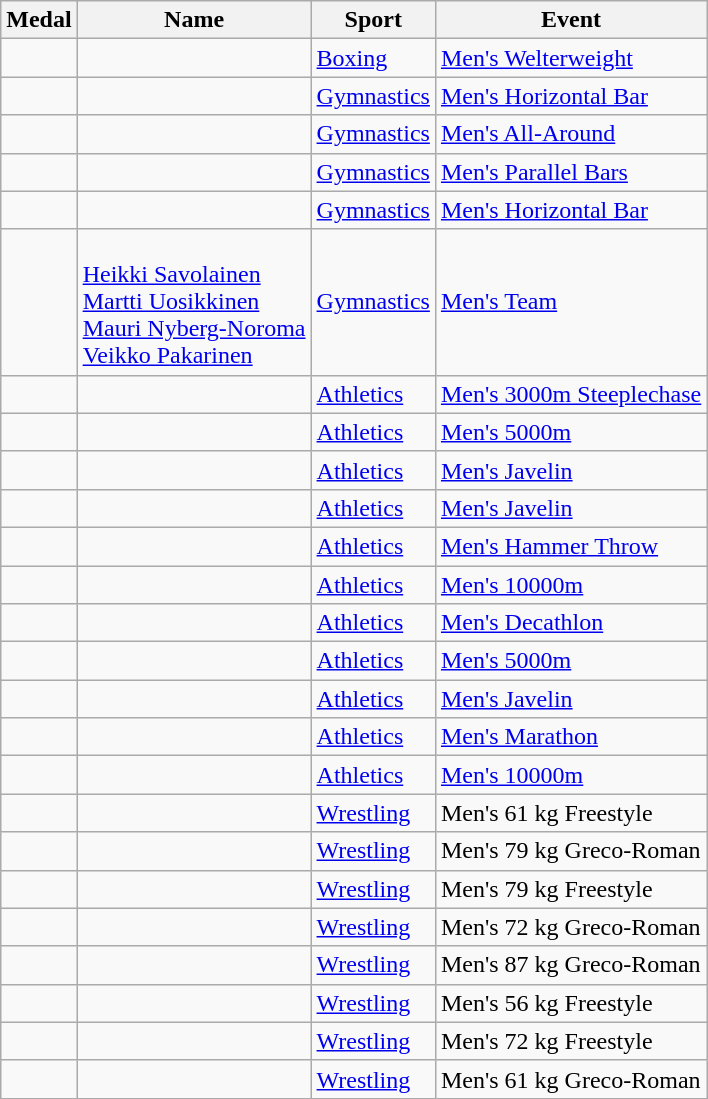<table class="wikitable sortable">
<tr>
<th>Medal</th>
<th>Name</th>
<th>Sport</th>
<th>Event</th>
</tr>
<tr>
<td></td>
<td></td>
<td><a href='#'>Boxing</a></td>
<td><a href='#'>Men's Welterweight</a></td>
</tr>
<tr>
<td></td>
<td></td>
<td><a href='#'>Gymnastics</a></td>
<td><a href='#'>Men's Horizontal Bar</a></td>
</tr>
<tr>
<td></td>
<td></td>
<td><a href='#'>Gymnastics</a></td>
<td><a href='#'>Men's All-Around</a></td>
</tr>
<tr>
<td></td>
<td></td>
<td><a href='#'>Gymnastics</a></td>
<td><a href='#'>Men's Parallel Bars</a></td>
</tr>
<tr>
<td></td>
<td></td>
<td><a href='#'>Gymnastics</a></td>
<td><a href='#'>Men's Horizontal Bar</a></td>
</tr>
<tr>
<td></td>
<td> <br><a href='#'>Heikki Savolainen</a> <br><a href='#'>Martti Uosikkinen</a> <br><a href='#'>Mauri Nyberg-Noroma</a> <br><a href='#'>Veikko Pakarinen</a></td>
<td><a href='#'>Gymnastics</a></td>
<td><a href='#'>Men's Team</a></td>
</tr>
<tr>
<td></td>
<td></td>
<td><a href='#'>Athletics</a></td>
<td><a href='#'>Men's 3000m Steeplechase</a></td>
</tr>
<tr>
<td></td>
<td></td>
<td><a href='#'>Athletics</a></td>
<td><a href='#'>Men's 5000m</a></td>
</tr>
<tr>
<td></td>
<td></td>
<td><a href='#'>Athletics</a></td>
<td><a href='#'>Men's Javelin</a></td>
</tr>
<tr>
<td></td>
<td></td>
<td><a href='#'>Athletics</a></td>
<td><a href='#'>Men's Javelin</a></td>
</tr>
<tr>
<td></td>
<td></td>
<td><a href='#'>Athletics</a></td>
<td><a href='#'>Men's Hammer Throw</a></td>
</tr>
<tr>
<td></td>
<td></td>
<td><a href='#'>Athletics</a></td>
<td><a href='#'>Men's 10000m</a></td>
</tr>
<tr>
<td></td>
<td></td>
<td><a href='#'>Athletics</a></td>
<td><a href='#'>Men's Decathlon</a></td>
</tr>
<tr>
<td></td>
<td></td>
<td><a href='#'>Athletics</a></td>
<td><a href='#'>Men's 5000m</a></td>
</tr>
<tr>
<td></td>
<td></td>
<td><a href='#'>Athletics</a></td>
<td><a href='#'>Men's Javelin</a></td>
</tr>
<tr>
<td></td>
<td></td>
<td><a href='#'>Athletics</a></td>
<td><a href='#'>Men's Marathon</a></td>
</tr>
<tr>
<td></td>
<td></td>
<td><a href='#'>Athletics</a></td>
<td><a href='#'>Men's 10000m</a></td>
</tr>
<tr>
<td></td>
<td></td>
<td><a href='#'>Wrestling</a></td>
<td>Men's 61 kg Freestyle</td>
</tr>
<tr>
<td></td>
<td></td>
<td><a href='#'>Wrestling</a></td>
<td>Men's 79 kg Greco-Roman</td>
</tr>
<tr>
<td></td>
<td></td>
<td><a href='#'>Wrestling</a></td>
<td>Men's 79 kg Freestyle</td>
</tr>
<tr>
<td></td>
<td></td>
<td><a href='#'>Wrestling</a></td>
<td>Men's 72 kg Greco-Roman</td>
</tr>
<tr>
<td></td>
<td></td>
<td><a href='#'>Wrestling</a></td>
<td>Men's 87 kg Greco-Roman</td>
</tr>
<tr>
<td></td>
<td></td>
<td><a href='#'>Wrestling</a></td>
<td>Men's 56 kg Freestyle</td>
</tr>
<tr>
<td></td>
<td></td>
<td><a href='#'>Wrestling</a></td>
<td>Men's 72 kg Freestyle</td>
</tr>
<tr>
<td></td>
<td></td>
<td><a href='#'>Wrestling</a></td>
<td>Men's 61 kg Greco-Roman</td>
</tr>
</table>
